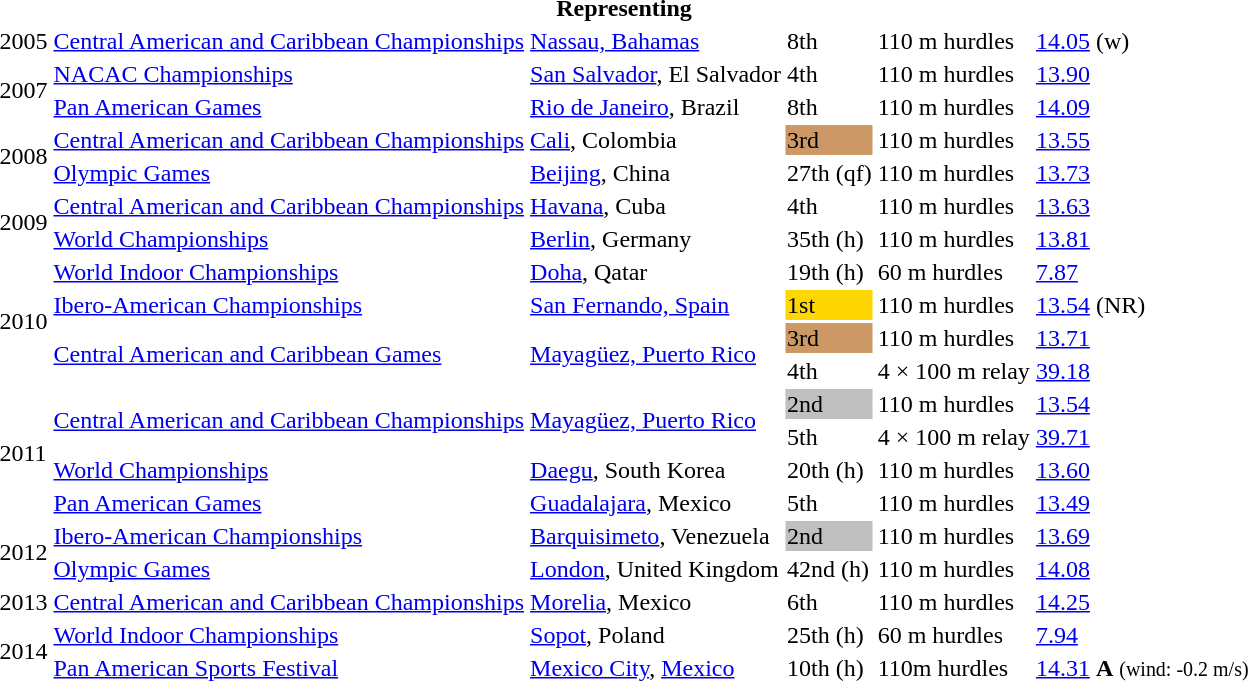<table>
<tr>
<th colspan="6">Representing </th>
</tr>
<tr>
<td>2005</td>
<td><a href='#'>Central American and Caribbean Championships</a></td>
<td><a href='#'>Nassau, Bahamas</a></td>
<td>8th</td>
<td>110 m hurdles</td>
<td><a href='#'>14.05</a> (w)</td>
</tr>
<tr>
<td rowspan=2>2007</td>
<td><a href='#'>NACAC Championships</a></td>
<td><a href='#'>San Salvador</a>, El Salvador</td>
<td>4th</td>
<td>110 m hurdles</td>
<td><a href='#'>13.90</a></td>
</tr>
<tr>
<td><a href='#'>Pan American Games</a></td>
<td><a href='#'>Rio de Janeiro</a>, Brazil</td>
<td>8th</td>
<td>110 m hurdles</td>
<td><a href='#'>14.09</a></td>
</tr>
<tr>
<td rowspan=2>2008</td>
<td><a href='#'>Central American and Caribbean Championships</a></td>
<td><a href='#'>Cali</a>, Colombia</td>
<td bgcolor=cc9966>3rd</td>
<td>110 m hurdles</td>
<td><a href='#'>13.55</a></td>
</tr>
<tr>
<td><a href='#'>Olympic Games</a></td>
<td><a href='#'>Beijing</a>, China</td>
<td>27th (qf)</td>
<td>110 m hurdles</td>
<td><a href='#'>13.73</a></td>
</tr>
<tr>
<td rowspan=2>2009</td>
<td><a href='#'>Central American and Caribbean Championships</a></td>
<td><a href='#'>Havana</a>, Cuba</td>
<td>4th</td>
<td>110 m hurdles</td>
<td><a href='#'>13.63</a></td>
</tr>
<tr>
<td><a href='#'>World Championships</a></td>
<td><a href='#'>Berlin</a>, Germany</td>
<td>35th (h)</td>
<td>110 m hurdles</td>
<td><a href='#'>13.81</a></td>
</tr>
<tr>
<td rowspan=4>2010</td>
<td><a href='#'>World Indoor Championships</a></td>
<td><a href='#'>Doha</a>, Qatar</td>
<td>19th (h)</td>
<td>60 m hurdles</td>
<td><a href='#'>7.87</a></td>
</tr>
<tr>
<td><a href='#'>Ibero-American Championships</a></td>
<td><a href='#'>San Fernando, Spain</a></td>
<td bgcolor=gold>1st</td>
<td>110 m hurdles</td>
<td><a href='#'>13.54</a> (NR)</td>
</tr>
<tr>
<td rowspan=2><a href='#'>Central American and Caribbean Games</a></td>
<td rowspan=2><a href='#'>Mayagüez, Puerto Rico</a></td>
<td bgcolor=cc9966>3rd</td>
<td>110 m hurdles</td>
<td><a href='#'>13.71</a></td>
</tr>
<tr>
<td>4th</td>
<td>4 × 100 m relay</td>
<td><a href='#'>39.18</a></td>
</tr>
<tr>
<td rowspan=4>2011</td>
<td rowspan=2><a href='#'>Central American and Caribbean Championships</a></td>
<td rowspan=2><a href='#'>Mayagüez, Puerto Rico</a></td>
<td bgcolor=silver>2nd</td>
<td>110 m hurdles</td>
<td><a href='#'>13.54</a></td>
</tr>
<tr>
<td>5th</td>
<td>4 × 100 m relay</td>
<td><a href='#'>39.71</a></td>
</tr>
<tr>
<td><a href='#'>World Championships</a></td>
<td><a href='#'>Daegu</a>, South Korea</td>
<td>20th (h)</td>
<td>110 m hurdles</td>
<td><a href='#'>13.60</a></td>
</tr>
<tr>
<td><a href='#'>Pan American Games</a></td>
<td><a href='#'>Guadalajara</a>, Mexico</td>
<td>5th</td>
<td>110 m hurdles</td>
<td><a href='#'>13.49</a></td>
</tr>
<tr>
<td rowspan=2>2012</td>
<td><a href='#'>Ibero-American Championships</a></td>
<td><a href='#'>Barquisimeto</a>, Venezuela</td>
<td bgcolor=silver>2nd</td>
<td>110 m hurdles</td>
<td><a href='#'>13.69</a></td>
</tr>
<tr>
<td><a href='#'>Olympic Games</a></td>
<td><a href='#'>London</a>, United Kingdom</td>
<td>42nd (h)</td>
<td>110 m hurdles</td>
<td><a href='#'>14.08</a></td>
</tr>
<tr>
<td>2013</td>
<td><a href='#'>Central American and Caribbean Championships</a></td>
<td><a href='#'>Morelia</a>, Mexico</td>
<td>6th</td>
<td>110 m hurdles</td>
<td><a href='#'>14.25</a></td>
</tr>
<tr>
<td rowspan=2>2014</td>
<td><a href='#'>World Indoor Championships</a></td>
<td><a href='#'>Sopot</a>, Poland</td>
<td>25th (h)</td>
<td>60 m hurdles</td>
<td><a href='#'>7.94</a></td>
</tr>
<tr>
<td><a href='#'>Pan American Sports Festival</a></td>
<td><a href='#'>Mexico City</a>, <a href='#'>Mexico</a></td>
<td>10th (h)</td>
<td>110m hurdles</td>
<td><a href='#'>14.31</a>  <strong>A</strong> <small>(wind: -0.2 m/s)</small></td>
</tr>
</table>
